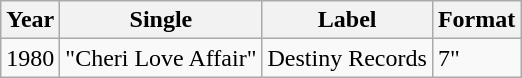<table class="wikitable">
<tr>
<th>Year</th>
<th>Single</th>
<th>Label</th>
<th>Format</th>
</tr>
<tr>
<td>1980</td>
<td>"Cheri Love Affair"</td>
<td>Destiny Records</td>
<td>7"</td>
</tr>
</table>
